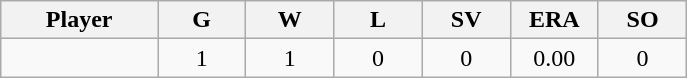<table class="wikitable sortable">
<tr>
<th bgcolor="#DDDDFF" width="16%">Player</th>
<th bgcolor="#DDDDFF" width="9%">G</th>
<th bgcolor="#DDDDFF" width="9%">W</th>
<th bgcolor="#DDDDFF" width="9%">L</th>
<th bgcolor="#DDDDFF" width="9%">SV</th>
<th bgcolor="#DDDDFF" width="9%">ERA</th>
<th bgcolor="#DDDDFF" width="9%">SO</th>
</tr>
<tr align="center">
<td></td>
<td>1</td>
<td>1</td>
<td>0</td>
<td>0</td>
<td>0.00</td>
<td>0</td>
</tr>
</table>
